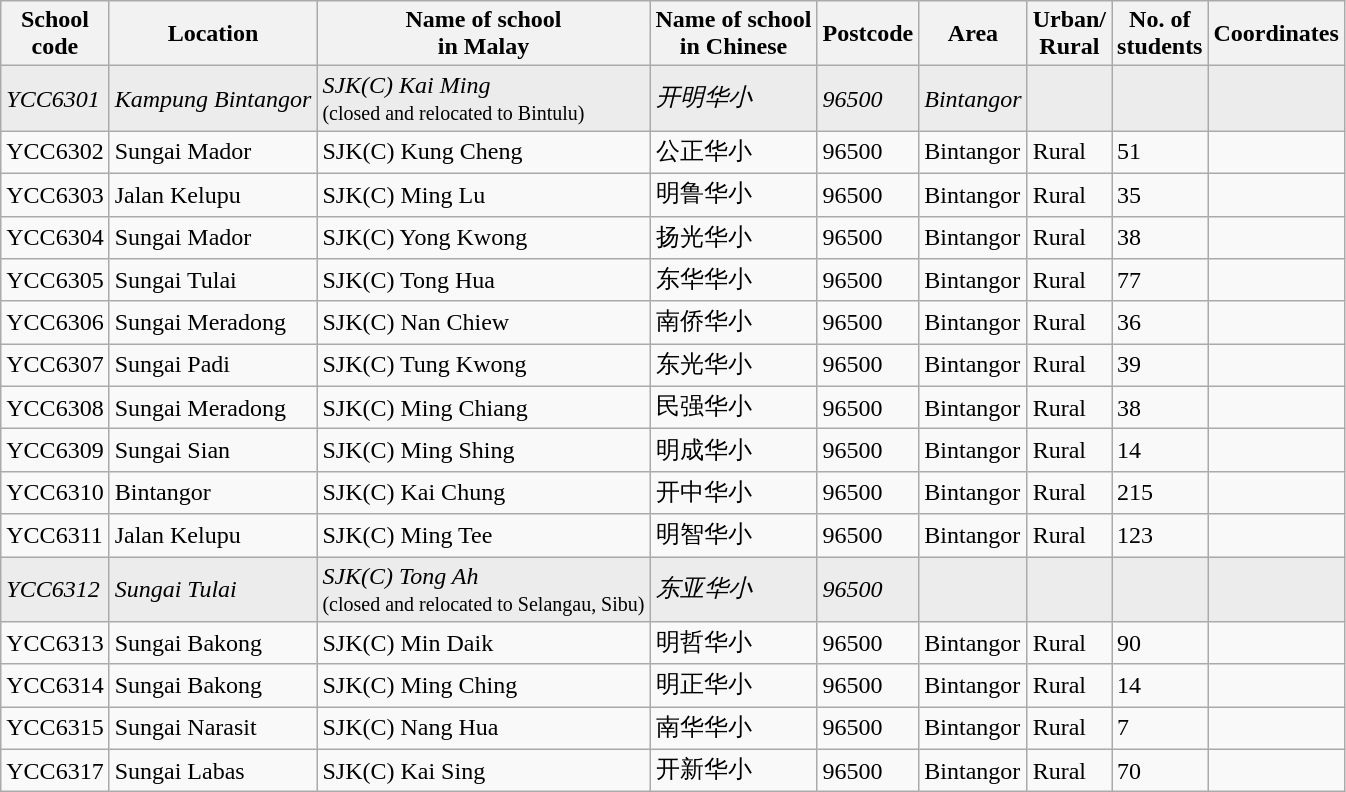<table class="wikitable sortable">
<tr>
<th>School<br>code</th>
<th>Location</th>
<th>Name of school<br>in Malay</th>
<th>Name of school<br>in Chinese</th>
<th>Postcode</th>
<th>Area</th>
<th>Urban/<br>Rural</th>
<th>No. of<br>students</th>
<th>Coordinates</th>
</tr>
<tr bgcolor=#ECECEC>
<td><em>YCC6301</em></td>
<td><em>Kampung Bintangor</em></td>
<td><em>SJK(C) Kai Ming</em><br><small>(closed and relocated to Bintulu)</small></td>
<td><em>开明华小</em></td>
<td><em>96500</em></td>
<td><em>Bintangor</em></td>
<td></td>
<td></td>
<td></td>
</tr>
<tr>
<td>YCC6302</td>
<td>Sungai Mador</td>
<td>SJK(C) Kung Cheng</td>
<td>公正华小</td>
<td>96500</td>
<td>Bintangor</td>
<td>Rural</td>
<td>51</td>
<td></td>
</tr>
<tr>
<td>YCC6303</td>
<td>Jalan Kelupu</td>
<td>SJK(C) Ming Lu</td>
<td>明鲁华小</td>
<td>96500</td>
<td>Bintangor</td>
<td>Rural</td>
<td>35</td>
<td></td>
</tr>
<tr>
<td>YCC6304</td>
<td>Sungai Mador</td>
<td>SJK(C) Yong Kwong</td>
<td>扬光华小</td>
<td>96500</td>
<td>Bintangor</td>
<td>Rural</td>
<td>38</td>
<td></td>
</tr>
<tr>
<td>YCC6305</td>
<td>Sungai Tulai</td>
<td>SJK(C) Tong Hua</td>
<td>东华华小</td>
<td>96500</td>
<td>Bintangor</td>
<td>Rural</td>
<td>77</td>
<td></td>
</tr>
<tr>
<td>YCC6306</td>
<td>Sungai Meradong</td>
<td>SJK(C) Nan Chiew</td>
<td>南侨华小</td>
<td>96500</td>
<td>Bintangor</td>
<td>Rural</td>
<td>36</td>
<td></td>
</tr>
<tr>
<td>YCC6307</td>
<td>Sungai Padi</td>
<td>SJK(C) Tung Kwong</td>
<td>东光华小</td>
<td>96500</td>
<td>Bintangor</td>
<td>Rural</td>
<td>39</td>
<td></td>
</tr>
<tr>
<td>YCC6308</td>
<td>Sungai Meradong</td>
<td>SJK(C) Ming Chiang</td>
<td>民强华小</td>
<td>96500</td>
<td>Bintangor</td>
<td>Rural</td>
<td>38</td>
<td></td>
</tr>
<tr>
<td>YCC6309</td>
<td>Sungai Sian</td>
<td>SJK(C) Ming Shing</td>
<td>明成华小</td>
<td>96500</td>
<td>Bintangor</td>
<td>Rural</td>
<td>14</td>
<td></td>
</tr>
<tr>
<td>YCC6310</td>
<td>Bintangor</td>
<td>SJK(C) Kai Chung</td>
<td>开中华小</td>
<td>96500</td>
<td>Bintangor</td>
<td>Rural</td>
<td>215</td>
<td></td>
</tr>
<tr>
<td>YCC6311</td>
<td>Jalan Kelupu</td>
<td>SJK(C) Ming Tee</td>
<td>明智华小</td>
<td>96500</td>
<td>Bintangor</td>
<td>Rural</td>
<td>123</td>
<td></td>
</tr>
<tr bgcolor=#ECECEC>
<td><em>YCC6312</em></td>
<td><em>Sungai Tulai</em></td>
<td><em>SJK(C) Tong Ah</em><br><small>(closed and relocated to Selangau, Sibu)</small></td>
<td><em>东亚华小</em></td>
<td><em>96500</em></td>
<td></td>
<td></td>
<td></td>
<td></td>
</tr>
<tr>
<td>YCC6313</td>
<td>Sungai Bakong</td>
<td>SJK(C) Min Daik</td>
<td>明哲华小</td>
<td>96500</td>
<td>Bintangor</td>
<td>Rural</td>
<td>90</td>
<td></td>
</tr>
<tr>
<td>YCC6314</td>
<td>Sungai Bakong</td>
<td>SJK(C) Ming Ching</td>
<td>明正华小</td>
<td>96500</td>
<td>Bintangor</td>
<td>Rural</td>
<td>14</td>
<td></td>
</tr>
<tr>
<td>YCC6315</td>
<td>Sungai Narasit</td>
<td>SJK(C) Nang Hua</td>
<td>南华华小</td>
<td>96500</td>
<td>Bintangor</td>
<td>Rural</td>
<td>7</td>
<td></td>
</tr>
<tr>
<td>YCC6317</td>
<td>Sungai Labas</td>
<td>SJK(C) Kai Sing</td>
<td>开新华小</td>
<td>96500</td>
<td>Bintangor</td>
<td>Rural</td>
<td>70</td>
<td></td>
</tr>
</table>
